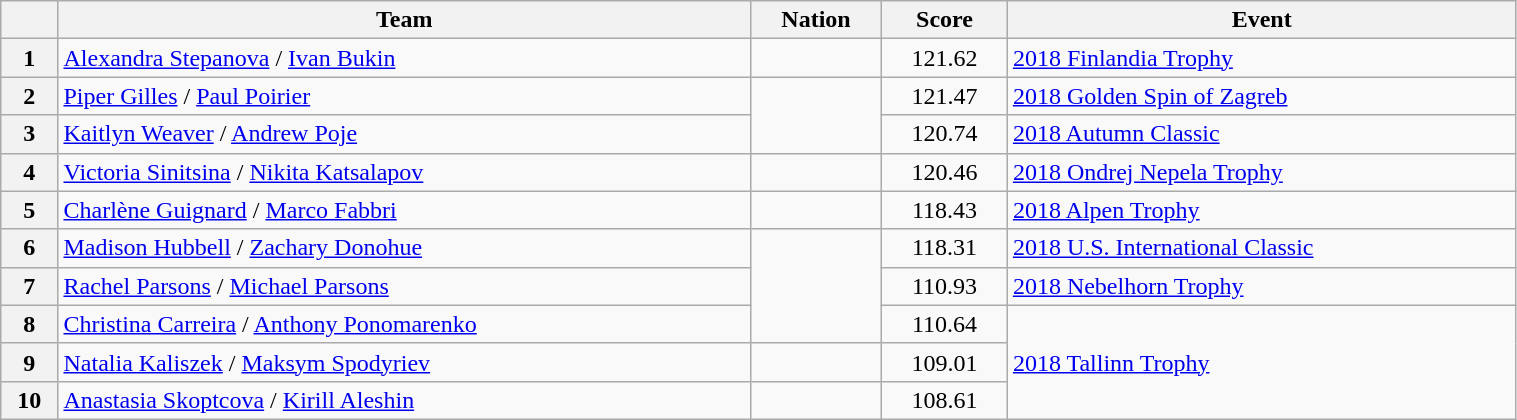<table class="wikitable sortable" style="text-align:left; width:80%">
<tr>
<th scope="col"></th>
<th scope="col">Team</th>
<th scope="col">Nation</th>
<th scope="col">Score</th>
<th scope="col">Event</th>
</tr>
<tr>
<th scope="row">1</th>
<td><a href='#'>Alexandra Stepanova</a> / <a href='#'>Ivan Bukin</a></td>
<td></td>
<td style="text-align:center;">121.62</td>
<td><a href='#'>2018 Finlandia Trophy</a></td>
</tr>
<tr>
<th scope="row">2</th>
<td><a href='#'>Piper Gilles</a> / <a href='#'>Paul Poirier</a></td>
<td rowspan="2"></td>
<td style="text-align:center;">121.47</td>
<td><a href='#'>2018 Golden Spin of Zagreb</a></td>
</tr>
<tr>
<th scope="row">3</th>
<td><a href='#'>Kaitlyn Weaver</a> / <a href='#'>Andrew Poje</a></td>
<td style="text-align:center;">120.74</td>
<td><a href='#'>2018 Autumn Classic</a></td>
</tr>
<tr>
<th scope="row">4</th>
<td><a href='#'>Victoria Sinitsina</a> / <a href='#'>Nikita Katsalapov</a></td>
<td></td>
<td style="text-align:center;">120.46</td>
<td><a href='#'>2018 Ondrej Nepela Trophy</a></td>
</tr>
<tr>
<th scope="row">5</th>
<td><a href='#'>Charlène Guignard</a> / <a href='#'>Marco Fabbri</a></td>
<td></td>
<td style="text-align:center;">118.43</td>
<td><a href='#'>2018 Alpen Trophy</a></td>
</tr>
<tr>
<th scope="row">6</th>
<td><a href='#'>Madison Hubbell</a> / <a href='#'>Zachary Donohue</a></td>
<td rowspan="3"></td>
<td style="text-align:center;">118.31</td>
<td><a href='#'>2018 U.S. International Classic</a></td>
</tr>
<tr>
<th scope="row">7</th>
<td><a href='#'>Rachel Parsons</a> / <a href='#'>Michael Parsons</a></td>
<td style="text-align:center;">110.93</td>
<td><a href='#'>2018 Nebelhorn Trophy</a></td>
</tr>
<tr>
<th scope="row">8</th>
<td><a href='#'>Christina Carreira</a> / <a href='#'>Anthony Ponomarenko</a></td>
<td style="text-align:center;">110.64</td>
<td rowspan="3"><a href='#'>2018 Tallinn Trophy</a></td>
</tr>
<tr>
<th scope="row">9</th>
<td><a href='#'>Natalia Kaliszek</a> / <a href='#'>Maksym Spodyriev</a></td>
<td></td>
<td style="text-align:center;">109.01</td>
</tr>
<tr>
<th scope="row">10</th>
<td><a href='#'>Anastasia Skoptcova</a> / <a href='#'>Kirill Aleshin</a></td>
<td></td>
<td style="text-align:center;">108.61</td>
</tr>
</table>
